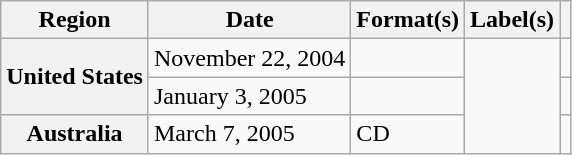<table class="wikitable plainrowheaders" style="text-align:left">
<tr>
<th scope="col">Region</th>
<th scope="col">Date</th>
<th scope="col">Format(s)</th>
<th scope="col">Label(s)</th>
<th scope="col"></th>
</tr>
<tr>
<th scope="row" rowspan="2">United States</th>
<td>November 22, 2004</td>
<td></td>
<td rowspan="3"></td>
<td></td>
</tr>
<tr>
<td>January 3, 2005</td>
<td></td>
<td></td>
</tr>
<tr>
<th scope="row">Australia</th>
<td>March 7, 2005</td>
<td>CD</td>
<td></td>
</tr>
</table>
